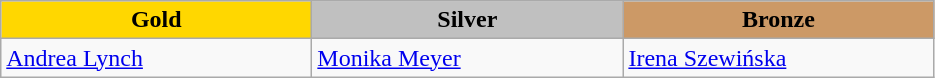<table class="wikitable" style="text-align:left">
<tr align="center">
<td width=200 bgcolor=gold><strong>Gold</strong></td>
<td width=200 bgcolor=silver><strong>Silver</strong></td>
<td width=200 bgcolor=CC9966><strong>Bronze</strong></td>
</tr>
<tr>
<td><a href='#'>Andrea Lynch</a><br><em></em></td>
<td><a href='#'>Monika Meyer</a><br><em></em></td>
<td><a href='#'>Irena Szewińska</a><br><em></em></td>
</tr>
</table>
